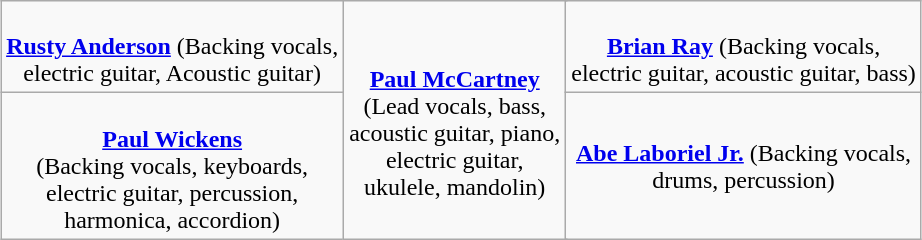<table class="wikitable" style="margin:1em auto;">
<tr>
<td align=center><br><strong><a href='#'>Rusty Anderson</a></strong> (Backing vocals,<br>electric guitar, Acoustic guitar)</td>
<td colspan="3" rowspan="2" style="text-align:center;"><br><strong><a href='#'>Paul McCartney</a></strong> <br>(Lead vocals, bass, <br>acoustic guitar, piano,<br>electric guitar,<br>ukulele, mandolin)</td>
<td align=center><br><strong><a href='#'>Brian Ray</a></strong> (Backing vocals, <br>electric guitar, acoustic guitar, bass)</td>
</tr>
<tr>
<td align=center><br><strong><a href='#'>Paul Wickens</a></strong> <br>(Backing vocals, keyboards,<br>electric guitar, percussion,<br>harmonica, accordion)</td>
<td align=center><strong><a href='#'>Abe Laboriel Jr.</a></strong> (Backing vocals,<br>drums, percussion)</td>
</tr>
</table>
